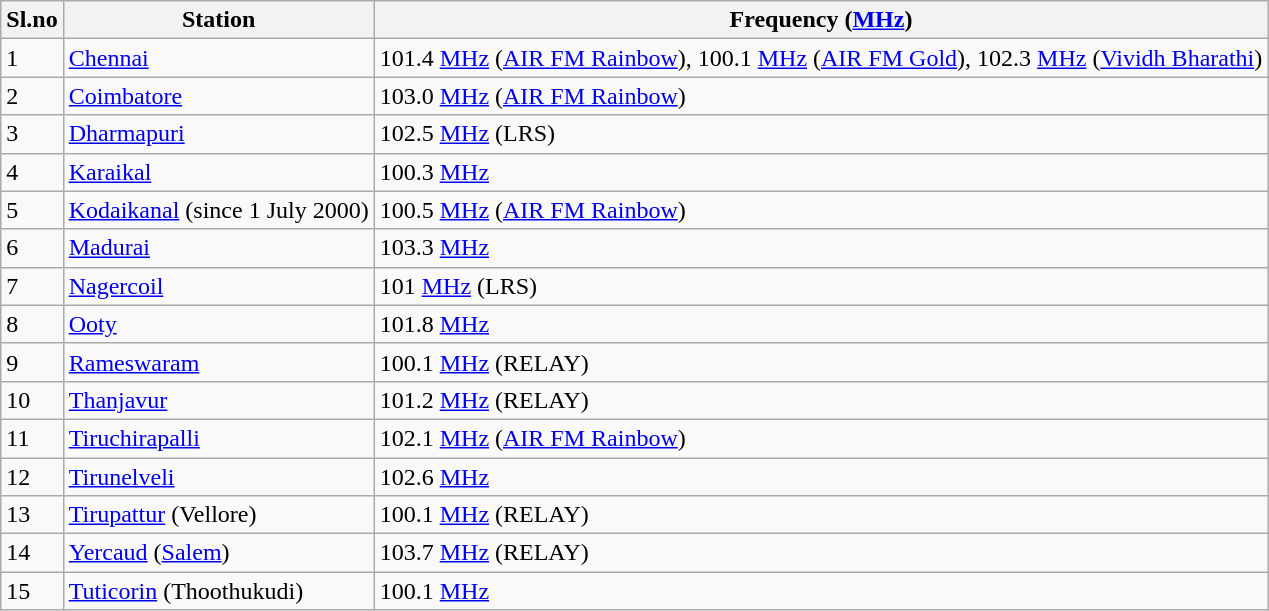<table class="wikitable">
<tr>
<th>Sl.no</th>
<th>Station</th>
<th>Frequency (<a href='#'>MHz</a>)</th>
</tr>
<tr>
<td>1</td>
<td><a href='#'>Chennai</a></td>
<td>101.4 <a href='#'>MHz</a> (<a href='#'>AIR FM Rainbow</a>), 100.1 <a href='#'>MHz</a> (<a href='#'>AIR FM Gold</a>), 102.3 <a href='#'>MHz</a> (<a href='#'>Vividh Bharathi</a>)</td>
</tr>
<tr>
<td>2</td>
<td><a href='#'>Coimbatore</a></td>
<td>103.0 <a href='#'>MHz</a> (<a href='#'>AIR FM Rainbow</a>)</td>
</tr>
<tr>
<td>3</td>
<td><a href='#'>Dharmapuri</a></td>
<td>102.5 <a href='#'>MHz</a> (LRS)</td>
</tr>
<tr>
<td>4</td>
<td><a href='#'>Karaikal</a></td>
<td>100.3 <a href='#'>MHz</a></td>
</tr>
<tr>
<td>5</td>
<td><a href='#'>Kodaikanal</a> (since 1 July 2000)</td>
<td>100.5 <a href='#'>MHz</a> (<a href='#'>AIR FM Rainbow</a>)</td>
</tr>
<tr>
<td>6</td>
<td><a href='#'>Madurai</a></td>
<td>103.3 <a href='#'>MHz</a></td>
</tr>
<tr>
<td>7</td>
<td><a href='#'>Nagercoil</a></td>
<td>101 <a href='#'>MHz</a> (LRS)</td>
</tr>
<tr>
<td>8</td>
<td><a href='#'>Ooty</a></td>
<td>101.8 <a href='#'>MHz</a></td>
</tr>
<tr>
<td>9</td>
<td><a href='#'>Rameswaram</a></td>
<td>100.1 <a href='#'>MHz</a> (RELAY)</td>
</tr>
<tr>
<td>10</td>
<td><a href='#'>Thanjavur</a></td>
<td>101.2 <a href='#'>MHz</a> (RELAY)</td>
</tr>
<tr>
<td>11</td>
<td><a href='#'>Tiruchirapalli</a></td>
<td>102.1 <a href='#'>MHz</a> (<a href='#'>AIR FM Rainbow</a>)</td>
</tr>
<tr Suriyan 93.6>
<td>12</td>
<td><a href='#'>Tirunelveli</a></td>
<td>102.6 <a href='#'>MHz</a></td>
</tr>
<tr>
<td>13</td>
<td><a href='#'>Tirupattur</a> (Vellore)</td>
<td>100.1 <a href='#'>MHz</a> (RELAY)</td>
</tr>
<tr>
<td>14</td>
<td><a href='#'>Yercaud</a> (<a href='#'>Salem</a>)</td>
<td>103.7 <a href='#'>MHz</a> (RELAY)</td>
</tr>
<tr>
<td>15</td>
<td><a href='#'>Tuticorin</a> (Thoothukudi)</td>
<td>100.1 <a href='#'>MHz</a></td>
</tr>
</table>
